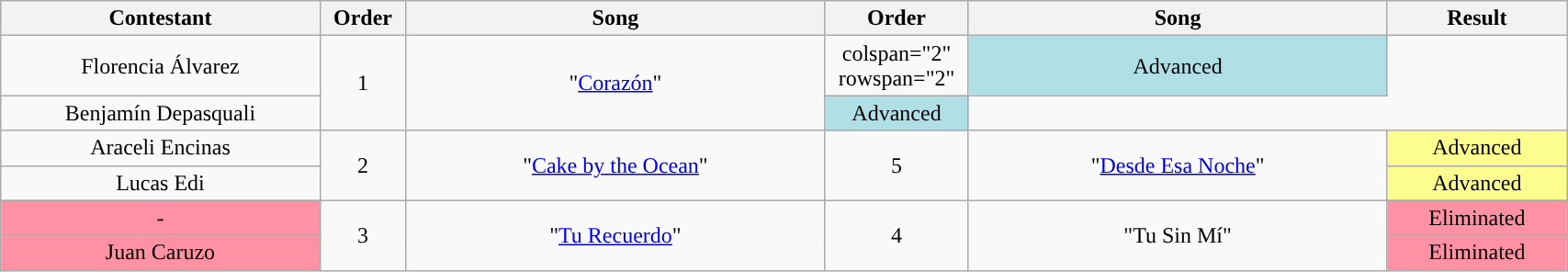<table class="wikitable" style="text-align:center; width:90%;">
<tr>
<th scope="col" style="width:16%;">Contestant</th>
<th scope="col" style="width:4%;">Order</th>
<th scope="col" style="width:21%;">Song</th>
<th scope="col" style="width:4%;">Order</th>
<th scope="col" style="width:21%;">Song</th>
<th scope="col" style="width:9%;">Result</th>
</tr>
<tr>
<td>Florencia Álvarez</td>
<td rowspan="2">1</td>
<td rowspan="2">"<a href='#'>Corazón</a>"</td>
<td>colspan="2" rowspan="2" </td>
<td style="background:#B0E0E6;">Advanced</td>
</tr>
<tr>
<td>Benjamín Depasquali</td>
<td style="background:#B0E0E6;">Advanced</td>
</tr>
<tr>
<td>Araceli Encinas</td>
<td rowspan="2">2</td>
<td rowspan="2">"<a href='#'>Cake by the Ocean</a>"</td>
<td rowspan="2">5</td>
<td rowspan="2">"<a href='#'>Desde Esa Noche</a>"</td>
<td style="background:#FDFC8F;">Advanced</td>
</tr>
<tr>
<td>Lucas Edi</td>
<td style="background:#FDFC8F;">Advanced</td>
</tr>
<tr>
<td style="background:#FF91A4;">-</td>
<td rowspan="2">3</td>
<td rowspan="2">"<a href='#'>Tu Recuerdo</a>"</td>
<td rowspan="2">4</td>
<td rowspan="2">"Tu Sin Mí"</td>
<td style="background:#FF91A4;">Eliminated</td>
</tr>
<tr>
<td style="background:#FF91A4;">Juan Caruzo</td>
<td style="background:#FF91A4;">Eliminated</td>
</tr>
</table>
